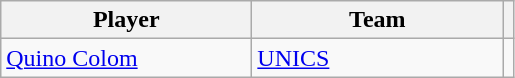<table class="wikitable">
<tr>
<th width=160>Player</th>
<th width=160>Team</th>
<th></th>
</tr>
<tr>
<td> <a href='#'>Quino Colom</a></td>
<td> <a href='#'>UNICS</a></td>
<td></td>
</tr>
</table>
